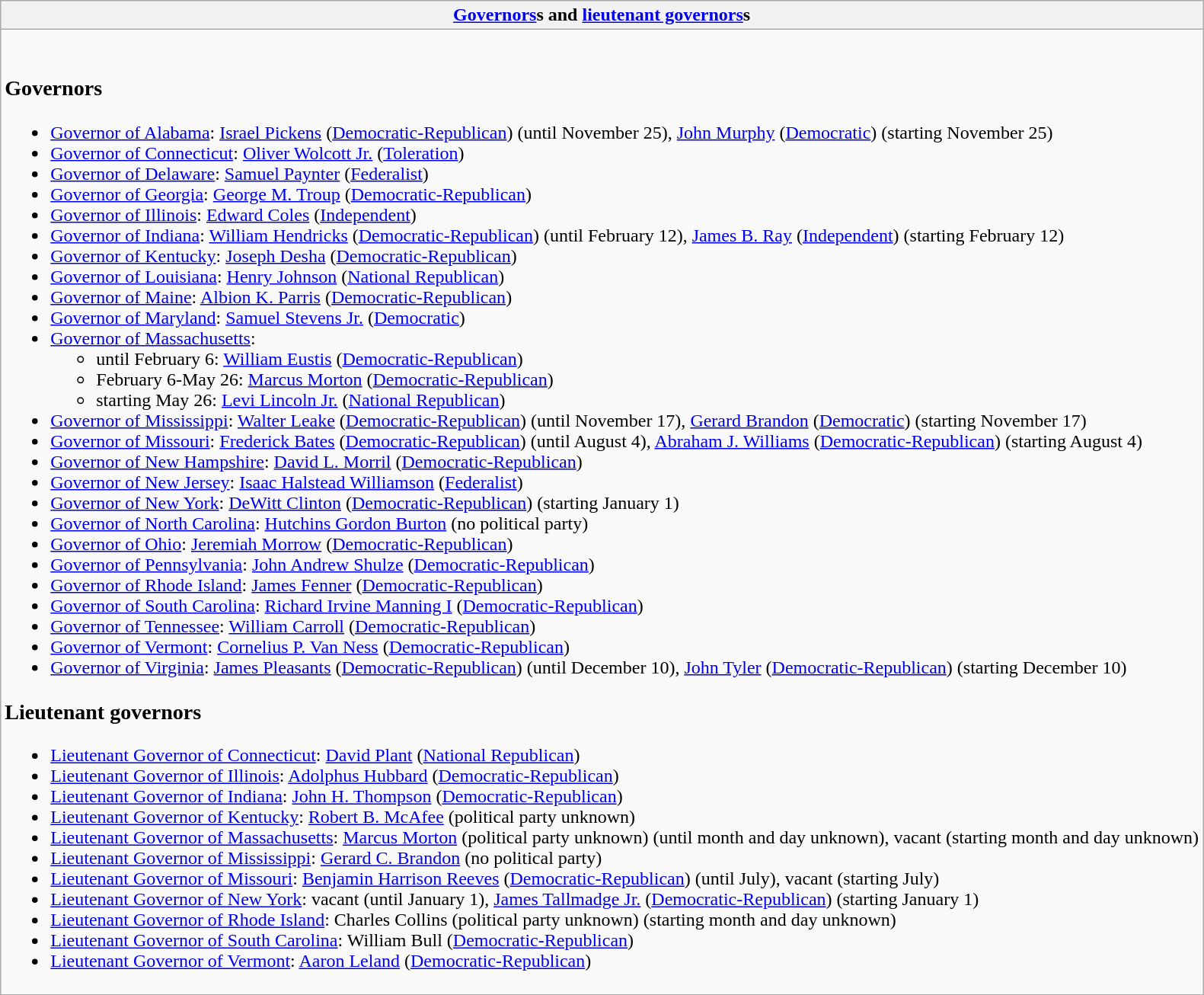<table class="wikitable collapsible collapsed">
<tr>
<th><a href='#'>Governors</a>s and <a href='#'>lieutenant governors</a>s</th>
</tr>
<tr>
<td><br><h3>Governors</h3><ul><li><a href='#'>Governor of Alabama</a>: <a href='#'>Israel Pickens</a> (<a href='#'>Democratic-Republican</a>) (until November 25), <a href='#'>John Murphy</a> (<a href='#'>Democratic</a>) (starting November 25)</li><li><a href='#'>Governor of Connecticut</a>: <a href='#'>Oliver Wolcott Jr.</a> (<a href='#'>Toleration</a>)</li><li><a href='#'>Governor of Delaware</a>: <a href='#'>Samuel Paynter</a> (<a href='#'>Federalist</a>)</li><li><a href='#'>Governor of Georgia</a>: <a href='#'>George M. Troup</a> (<a href='#'>Democratic-Republican</a>)</li><li><a href='#'>Governor of Illinois</a>: <a href='#'>Edward Coles</a> (<a href='#'>Independent</a>)</li><li><a href='#'>Governor of Indiana</a>: <a href='#'>William Hendricks</a> (<a href='#'>Democratic-Republican</a>) (until February 12), <a href='#'>James B. Ray</a> (<a href='#'>Independent</a>) (starting February 12)</li><li><a href='#'>Governor of Kentucky</a>: <a href='#'>Joseph Desha</a> (<a href='#'>Democratic-Republican</a>)</li><li><a href='#'>Governor of Louisiana</a>: <a href='#'>Henry Johnson</a> (<a href='#'>National Republican</a>)</li><li><a href='#'>Governor of Maine</a>: <a href='#'>Albion K. Parris</a> (<a href='#'>Democratic-Republican</a>)</li><li><a href='#'>Governor of Maryland</a>: <a href='#'>Samuel Stevens Jr.</a> (<a href='#'>Democratic</a>)</li><li><a href='#'>Governor of Massachusetts</a>:<ul><li>until February 6: <a href='#'>William Eustis</a> (<a href='#'>Democratic-Republican</a>)</li><li>February 6-May 26: <a href='#'>Marcus Morton</a> (<a href='#'>Democratic-Republican</a>)</li><li>starting May 26: <a href='#'>Levi Lincoln Jr.</a> (<a href='#'>National Republican</a>)</li></ul></li><li><a href='#'>Governor of Mississippi</a>: <a href='#'>Walter Leake</a> (<a href='#'>Democratic-Republican</a>) (until November 17), <a href='#'>Gerard Brandon</a> (<a href='#'>Democratic</a>) (starting November 17)</li><li><a href='#'>Governor of Missouri</a>: <a href='#'>Frederick Bates</a> (<a href='#'>Democratic-Republican</a>) (until August 4), <a href='#'>Abraham J. Williams</a> (<a href='#'>Democratic-Republican</a>) (starting August 4)</li><li><a href='#'>Governor of New Hampshire</a>: <a href='#'>David L. Morril</a> (<a href='#'>Democratic-Republican</a>)</li><li><a href='#'>Governor of New Jersey</a>: <a href='#'>Isaac Halstead Williamson</a> (<a href='#'>Federalist</a>)</li><li><a href='#'>Governor of New York</a>: <a href='#'>DeWitt Clinton</a> (<a href='#'>Democratic-Republican</a>) (starting January 1)</li><li><a href='#'>Governor of North Carolina</a>: <a href='#'>Hutchins Gordon Burton</a> (no political party)</li><li><a href='#'>Governor of Ohio</a>: <a href='#'>Jeremiah Morrow</a> (<a href='#'>Democratic-Republican</a>)</li><li><a href='#'>Governor of Pennsylvania</a>: <a href='#'>John Andrew Shulze</a> (<a href='#'>Democratic-Republican</a>)</li><li><a href='#'>Governor of Rhode Island</a>: <a href='#'>James Fenner</a> (<a href='#'>Democratic-Republican</a>)</li><li><a href='#'>Governor of South Carolina</a>: <a href='#'>Richard Irvine Manning I</a> (<a href='#'>Democratic-Republican</a>)</li><li><a href='#'>Governor of Tennessee</a>: <a href='#'>William Carroll</a> (<a href='#'>Democratic-Republican</a>)</li><li><a href='#'>Governor of Vermont</a>: <a href='#'>Cornelius P. Van Ness</a> (<a href='#'>Democratic-Republican</a>)</li><li><a href='#'>Governor of Virginia</a>: <a href='#'>James Pleasants</a> (<a href='#'>Democratic-Republican</a>) (until December 10), <a href='#'>John Tyler</a> (<a href='#'>Democratic-Republican</a>) (starting December 10)</li></ul><h3>Lieutenant governors</h3><ul><li><a href='#'>Lieutenant Governor of Connecticut</a>: <a href='#'>David Plant</a> (<a href='#'>National Republican</a>)</li><li><a href='#'>Lieutenant Governor of Illinois</a>: <a href='#'>Adolphus Hubbard</a> (<a href='#'>Democratic-Republican</a>)</li><li><a href='#'>Lieutenant Governor of Indiana</a>: <a href='#'>John H. Thompson</a> (<a href='#'>Democratic-Republican</a>)</li><li><a href='#'>Lieutenant Governor of Kentucky</a>: <a href='#'>Robert B. McAfee</a> (political party unknown)</li><li><a href='#'>Lieutenant Governor of Massachusetts</a>: <a href='#'>Marcus Morton</a> (political party unknown) (until month and day unknown), vacant (starting month and day unknown)</li><li><a href='#'>Lieutenant Governor of Mississippi</a>: <a href='#'>Gerard C. Brandon</a> (no political party)</li><li><a href='#'>Lieutenant Governor of Missouri</a>: <a href='#'>Benjamin Harrison Reeves</a> (<a href='#'>Democratic-Republican</a>) (until July), vacant (starting July)</li><li><a href='#'>Lieutenant Governor of New York</a>: vacant (until January 1), <a href='#'>James Tallmadge Jr.</a> (<a href='#'>Democratic-Republican</a>) (starting January 1)</li><li><a href='#'>Lieutenant Governor of Rhode Island</a>: Charles Collins (political party unknown) (starting month and day unknown)</li><li><a href='#'>Lieutenant Governor of South Carolina</a>: William Bull (<a href='#'>Democratic-Republican</a>)</li><li><a href='#'>Lieutenant Governor of Vermont</a>: <a href='#'>Aaron Leland</a> (<a href='#'>Democratic-Republican</a>)</li></ul></td>
</tr>
</table>
